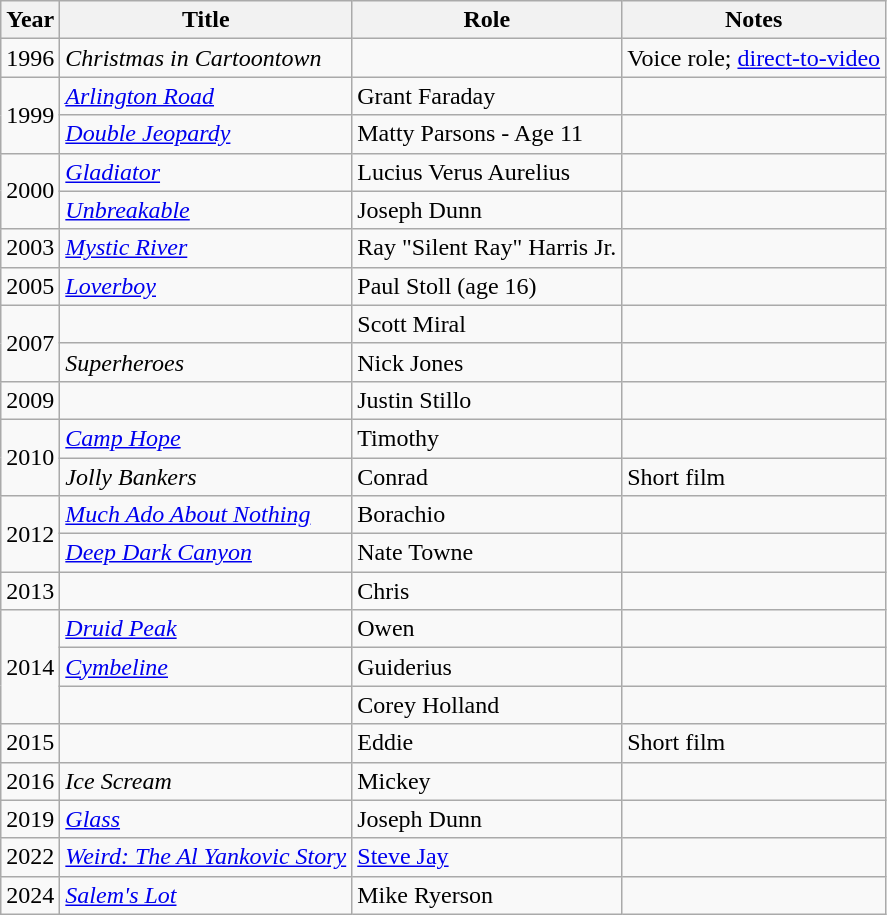<table class="wikitable sortable">
<tr>
<th>Year</th>
<th>Title</th>
<th>Role</th>
<th class="unsortable">Notes</th>
</tr>
<tr>
<td>1996</td>
<td><em>Christmas in Cartoontown</em></td>
<td></td>
<td>Voice role; <a href='#'>direct-to-video</a></td>
</tr>
<tr>
<td rowspan="2">1999</td>
<td><em><a href='#'>Arlington Road</a></em></td>
<td>Grant Faraday</td>
<td></td>
</tr>
<tr>
<td><em><a href='#'>Double Jeopardy</a></em></td>
<td>Matty Parsons - Age 11</td>
<td></td>
</tr>
<tr>
<td rowspan="2">2000</td>
<td><em><a href='#'>Gladiator</a></em></td>
<td>Lucius Verus Aurelius</td>
<td></td>
</tr>
<tr>
<td><em><a href='#'>Unbreakable</a></em></td>
<td>Joseph Dunn</td>
<td></td>
</tr>
<tr>
<td>2003</td>
<td><em><a href='#'>Mystic River</a></em></td>
<td>Ray "Silent Ray" Harris Jr.</td>
<td></td>
</tr>
<tr>
<td>2005</td>
<td><em><a href='#'>Loverboy</a></em></td>
<td>Paul Stoll (age 16)</td>
<td></td>
</tr>
<tr>
<td rowspan="2">2007</td>
<td><em></em></td>
<td>Scott Miral</td>
<td></td>
</tr>
<tr>
<td><em>Superheroes</em></td>
<td>Nick Jones</td>
<td></td>
</tr>
<tr>
<td>2009</td>
<td><em></em></td>
<td>Justin Stillo</td>
<td></td>
</tr>
<tr>
<td rowspan="2">2010</td>
<td><em><a href='#'>Camp Hope</a></em></td>
<td>Timothy</td>
<td></td>
</tr>
<tr>
<td><em>Jolly Bankers</em></td>
<td>Conrad</td>
<td>Short film</td>
</tr>
<tr>
<td rowspan="2">2012</td>
<td><em><a href='#'>Much Ado About Nothing</a></em></td>
<td>Borachio</td>
<td></td>
</tr>
<tr>
<td><em><a href='#'>Deep Dark Canyon</a></em></td>
<td>Nate Towne</td>
<td></td>
</tr>
<tr>
<td>2013</td>
<td><em></em></td>
<td>Chris</td>
<td></td>
</tr>
<tr>
<td rowspan="3">2014</td>
<td><em><a href='#'>Druid Peak</a></em></td>
<td>Owen</td>
<td></td>
</tr>
<tr>
<td><em><a href='#'>Cymbeline</a></em></td>
<td>Guiderius</td>
<td></td>
</tr>
<tr>
<td><em></em></td>
<td>Corey Holland</td>
<td></td>
</tr>
<tr>
<td>2015</td>
<td><em></em></td>
<td>Eddie</td>
<td>Short film</td>
</tr>
<tr>
<td>2016</td>
<td><em>Ice Scream</em></td>
<td>Mickey</td>
<td></td>
</tr>
<tr>
<td>2019</td>
<td><em><a href='#'>Glass</a></em></td>
<td>Joseph Dunn</td>
<td></td>
</tr>
<tr>
<td>2022</td>
<td><em><a href='#'>Weird: The Al Yankovic Story</a></em></td>
<td><a href='#'>Steve Jay</a></td>
<td></td>
</tr>
<tr>
<td>2024</td>
<td><em><a href='#'>Salem's Lot</a></em></td>
<td>Mike Ryerson</td>
<td></td>
</tr>
</table>
